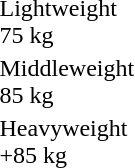<table>
<tr>
<td>Lightweight<br>75 kg</td>
<td></td>
<td></td>
<td></td>
</tr>
<tr>
<td>Middleweight<br>85 kg</td>
<td></td>
<td></td>
<td></td>
</tr>
<tr>
<td>Heavyweight<br>+85 kg</td>
<td></td>
<td></td>
<td></td>
</tr>
</table>
